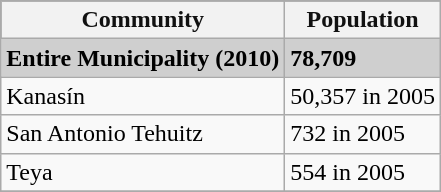<table class="wikitable">
<tr style="background:#111111; color:#111111;">
<th><strong>Community</strong></th>
<th><strong>Population</strong></th>
</tr>
<tr style="background:#CFCFCF;">
<td><strong>Entire Municipality (2010)</strong></td>
<td><strong>78,709</strong></td>
</tr>
<tr>
<td>Kanasín</td>
<td>50,357 in 2005</td>
</tr>
<tr>
<td>San Antonio Tehuitz</td>
<td>732 in 2005</td>
</tr>
<tr>
<td>Teya</td>
<td>554 in 2005</td>
</tr>
<tr>
</tr>
</table>
